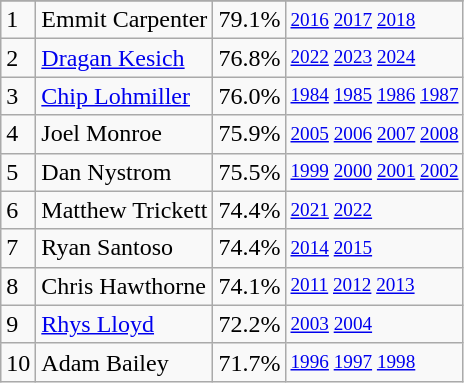<table class="wikitable">
<tr>
</tr>
<tr>
<td>1</td>
<td>Emmit Carpenter</td>
<td><abbr>79.1%</abbr></td>
<td style="font-size:80%;"><a href='#'>2016</a> <a href='#'>2017</a> <a href='#'>2018</a></td>
</tr>
<tr>
<td>2</td>
<td><a href='#'>Dragan Kesich</a></td>
<td><abbr>76.8%</abbr></td>
<td style="font-size:80%;"><a href='#'>2022</a> <a href='#'>2023</a> <a href='#'>2024</a></td>
</tr>
<tr>
<td>3</td>
<td><a href='#'>Chip Lohmiller</a></td>
<td><abbr>76.0%</abbr></td>
<td style="font-size:80%;"><a href='#'>1984</a> <a href='#'>1985</a> <a href='#'>1986</a> <a href='#'>1987</a></td>
</tr>
<tr>
<td>4</td>
<td>Joel Monroe</td>
<td><abbr>75.9%</abbr></td>
<td style="font-size:80%;"><a href='#'>2005</a> <a href='#'>2006</a> <a href='#'>2007</a> <a href='#'>2008</a></td>
</tr>
<tr>
<td>5</td>
<td>Dan Nystrom</td>
<td><abbr>75.5%</abbr></td>
<td style="font-size:80%;"><a href='#'>1999</a> <a href='#'>2000</a> <a href='#'>2001</a> <a href='#'>2002</a></td>
</tr>
<tr>
<td>6</td>
<td>Matthew Trickett</td>
<td><abbr>74.4%</abbr></td>
<td style="font-size:80%;"><a href='#'>2021</a> <a href='#'>2022</a></td>
</tr>
<tr>
<td>7</td>
<td>Ryan Santoso</td>
<td><abbr>74.4%</abbr></td>
<td style="font-size:80%;"><a href='#'>2014</a> <a href='#'>2015</a></td>
</tr>
<tr>
<td>8</td>
<td>Chris Hawthorne</td>
<td><abbr>74.1%</abbr></td>
<td style="font-size:80%;"><a href='#'>2011</a> <a href='#'>2012</a> <a href='#'>2013</a></td>
</tr>
<tr>
<td>9</td>
<td><a href='#'>Rhys Lloyd</a></td>
<td><abbr>72.2%</abbr></td>
<td style="font-size:80%;"><a href='#'>2003</a> <a href='#'>2004</a></td>
</tr>
<tr>
<td>10</td>
<td>Adam Bailey</td>
<td><abbr>71.7%</abbr></td>
<td style="font-size:80%;"><a href='#'>1996</a> <a href='#'>1997</a> <a href='#'>1998</a></td>
</tr>
</table>
